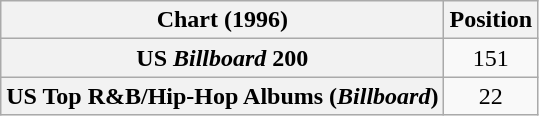<table class="wikitable sortable plainrowheaders" style="text-align:center">
<tr>
<th scope="col">Chart (1996)</th>
<th scope="col">Position</th>
</tr>
<tr>
<th scope="row">US <em>Billboard</em> 200</th>
<td>151</td>
</tr>
<tr>
<th scope="row">US Top R&B/Hip-Hop Albums (<em>Billboard</em>)</th>
<td>22</td>
</tr>
</table>
